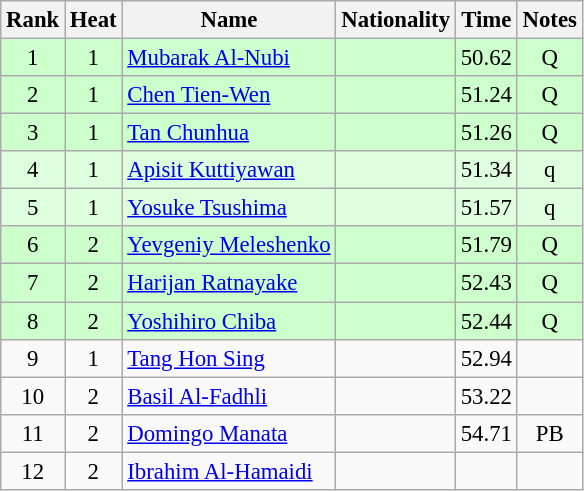<table class="wikitable sortable" style="text-align:center; font-size:95%">
<tr>
<th>Rank</th>
<th>Heat</th>
<th>Name</th>
<th>Nationality</th>
<th>Time</th>
<th>Notes</th>
</tr>
<tr bgcolor=ccffcc>
<td>1</td>
<td>1</td>
<td align=left><a href='#'>Mubarak Al-Nubi</a></td>
<td align=left></td>
<td>50.62</td>
<td>Q</td>
</tr>
<tr bgcolor=ccffcc>
<td>2</td>
<td>1</td>
<td align=left><a href='#'>Chen Tien-Wen</a></td>
<td align=left></td>
<td>51.24</td>
<td>Q</td>
</tr>
<tr bgcolor=ccffcc>
<td>3</td>
<td>1</td>
<td align=left><a href='#'>Tan Chunhua</a></td>
<td align=left></td>
<td>51.26</td>
<td>Q</td>
</tr>
<tr bgcolor=ddffdd>
<td>4</td>
<td>1</td>
<td align=left><a href='#'>Apisit Kuttiyawan</a></td>
<td align=left></td>
<td>51.34</td>
<td>q</td>
</tr>
<tr bgcolor=ddffdd>
<td>5</td>
<td>1</td>
<td align=left><a href='#'>Yosuke Tsushima</a></td>
<td align=left></td>
<td>51.57</td>
<td>q</td>
</tr>
<tr bgcolor=ccffcc>
<td>6</td>
<td>2</td>
<td align=left><a href='#'>Yevgeniy Meleshenko</a></td>
<td align=left></td>
<td>51.79</td>
<td>Q</td>
</tr>
<tr bgcolor=ccffcc>
<td>7</td>
<td>2</td>
<td align=left><a href='#'>Harijan Ratnayake</a></td>
<td align=left></td>
<td>52.43</td>
<td>Q</td>
</tr>
<tr bgcolor=ccffcc>
<td>8</td>
<td>2</td>
<td align=left><a href='#'>Yoshihiro Chiba</a></td>
<td align=left></td>
<td>52.44</td>
<td>Q</td>
</tr>
<tr>
<td>9</td>
<td>1</td>
<td align=left><a href='#'>Tang Hon Sing</a></td>
<td align=left></td>
<td>52.94</td>
<td></td>
</tr>
<tr>
<td>10</td>
<td>2</td>
<td align=left><a href='#'>Basil Al-Fadhli</a></td>
<td align=left></td>
<td>53.22</td>
<td></td>
</tr>
<tr>
<td>11</td>
<td>2</td>
<td align=left><a href='#'>Domingo Manata</a></td>
<td align=left></td>
<td>54.71</td>
<td>PB</td>
</tr>
<tr>
<td>12</td>
<td>2</td>
<td align=left><a href='#'>Ibrahim Al-Hamaidi</a></td>
<td align=left></td>
<td></td>
<td></td>
</tr>
</table>
